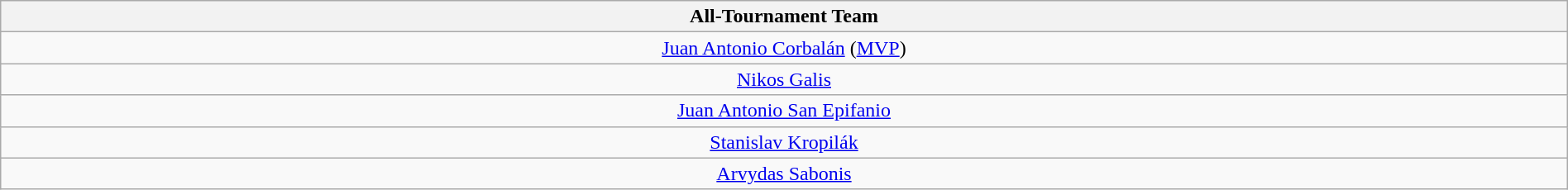<table class="wikitable sortable" style="text-align:center; width: 100%">
<tr>
<th>All-Tournament Team</th>
</tr>
<tr>
<td> <a href='#'>Juan Antonio Corbalán</a> (<a href='#'>MVP</a>)</td>
</tr>
<tr>
<td> <a href='#'>Nikos Galis</a></td>
</tr>
<tr>
<td> <a href='#'>Juan Antonio San Epifanio</a></td>
</tr>
<tr>
<td> <a href='#'>Stanislav Kropilák</a></td>
</tr>
<tr>
<td> <a href='#'>Arvydas Sabonis</a></td>
</tr>
</table>
